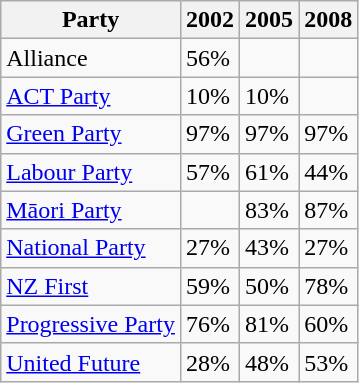<table class="wikitable sortable floatright">
<tr>
<th>Party</th>
<th>2002</th>
<th>2005</th>
<th>2008</th>
</tr>
<tr>
<td>Alliance</td>
<td>56%</td>
<td></td>
<td></td>
</tr>
<tr>
<td><a href='#'>ACT Party</a></td>
<td>10%</td>
<td>10%</td>
<td></td>
</tr>
<tr>
<td><a href='#'>Green Party</a></td>
<td>97%</td>
<td>97%</td>
<td>97%</td>
</tr>
<tr>
<td><a href='#'>Labour Party</a></td>
<td>57%</td>
<td>61%</td>
<td>44%</td>
</tr>
<tr>
<td><a href='#'>Māori Party</a></td>
<td></td>
<td>83%</td>
<td>87%</td>
</tr>
<tr>
<td><a href='#'>National Party</a></td>
<td>27%</td>
<td>43%</td>
<td>27%</td>
</tr>
<tr>
<td><a href='#'>NZ First</a></td>
<td>59%</td>
<td>50%</td>
<td>78%</td>
</tr>
<tr>
<td><a href='#'>Progressive Party</a></td>
<td>76%</td>
<td>81%</td>
<td>60%</td>
</tr>
<tr>
<td><a href='#'>United Future</a></td>
<td>28%</td>
<td>48%</td>
<td>53%</td>
</tr>
</table>
